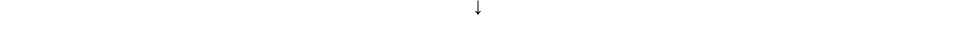<table style="width:100%; text-align:center; font-weight:bold;">
<tr>
<td colspan="10">↓</td>
</tr>
<tr style="color:white;">
<td style="background:">7</td>
<td style="background:">7</td>
</tr>
<tr>
<td></td>
<td></td>
</tr>
</table>
